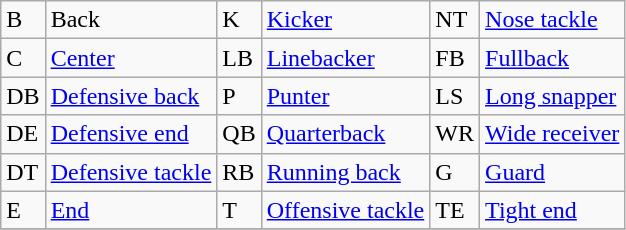<table class="wikitable">
<tr>
<td>B</td>
<td>Back</td>
<td>K</td>
<td><a href='#'>Kicker</a></td>
<td>NT</td>
<td><a href='#'>Nose tackle</a></td>
</tr>
<tr>
<td>C</td>
<td><a href='#'>Center</a></td>
<td>LB</td>
<td><a href='#'>Linebacker</a></td>
<td>FB</td>
<td><a href='#'>Fullback</a></td>
</tr>
<tr>
<td>DB</td>
<td><a href='#'>Defensive back</a></td>
<td>P</td>
<td><a href='#'>Punter</a></td>
<td>LS</td>
<td><a href='#'>Long snapper</a></td>
</tr>
<tr>
<td>DE</td>
<td><a href='#'>Defensive end</a></td>
<td>QB</td>
<td><a href='#'>Quarterback</a></td>
<td>WR</td>
<td><a href='#'>Wide receiver</a></td>
</tr>
<tr>
<td>DT</td>
<td><a href='#'>Defensive tackle</a></td>
<td>RB</td>
<td><a href='#'>Running back</a></td>
<td>G</td>
<td><a href='#'>Guard</a></td>
</tr>
<tr>
<td>E</td>
<td><a href='#'>End</a></td>
<td>T</td>
<td><a href='#'>Offensive tackle</a></td>
<td>TE</td>
<td><a href='#'>Tight end</a></td>
</tr>
<tr>
</tr>
</table>
